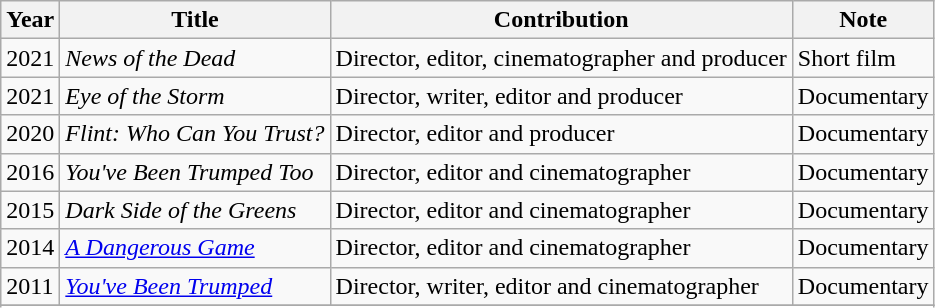<table class="wikitable sortable">
<tr>
<th>Year</th>
<th>Title</th>
<th>Contribution</th>
<th>Note</th>
</tr>
<tr>
<td>2021</td>
<td><em>News of the Dead</em></td>
<td>Director, editor, cinematographer and producer</td>
<td>Short film</td>
</tr>
<tr>
<td>2021</td>
<td><em>Eye of the Storm</em></td>
<td>Director, writer, editor and producer</td>
<td>Documentary</td>
</tr>
<tr>
<td>2020</td>
<td><em>Flint: Who Can You Trust?</em></td>
<td>Director, editor and producer</td>
<td>Documentary</td>
</tr>
<tr>
<td>2016</td>
<td><em>You've Been Trumped Too</em></td>
<td>Director, editor and cinematographer</td>
<td>Documentary</td>
</tr>
<tr>
<td>2015</td>
<td><em>Dark Side of the Greens</em></td>
<td>Director, editor and cinematographer</td>
<td>Documentary</td>
</tr>
<tr>
<td>2014</td>
<td><em><a href='#'>A Dangerous Game</a></em></td>
<td>Director, editor and cinematographer</td>
<td>Documentary</td>
</tr>
<tr>
<td>2011</td>
<td><em><a href='#'>You've Been Trumped</a></em></td>
<td>Director, writer, editor and cinematographer</td>
<td>Documentary</td>
</tr>
<tr>
</tr>
<tr>
</tr>
<tr>
</tr>
</table>
